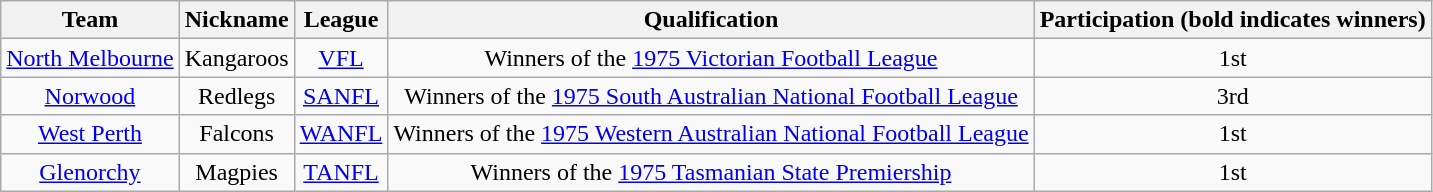<table class="wikitable" style="text-align:center">
<tr>
<th>Team</th>
<th>Nickname</th>
<th>League</th>
<th>Qualification</th>
<th>Participation (bold indicates winners)</th>
</tr>
<tr>
<td><a href='#'>North Melbourne</a></td>
<td>Kangaroos</td>
<td><a href='#'>VFL</a></td>
<td>Winners of the <a href='#'>1975 Victorian Football League</a></td>
<td>1st</td>
</tr>
<tr>
<td><a href='#'>Norwood</a></td>
<td>Redlegs</td>
<td><a href='#'>SANFL</a></td>
<td>Winners of the <a href='#'>1975 South Australian National Football League</a></td>
<td>3rd </td>
</tr>
<tr>
<td><a href='#'>West Perth</a></td>
<td>Falcons</td>
<td><a href='#'>WANFL</a></td>
<td>Winners of the <a href='#'>1975 Western Australian National Football League</a></td>
<td>1st</td>
</tr>
<tr>
<td><a href='#'>Glenorchy</a></td>
<td>Magpies</td>
<td><a href='#'>TANFL</a></td>
<td>Winners of the <a href='#'>1975 Tasmanian State Premiership</a></td>
<td>1st</td>
</tr>
</table>
